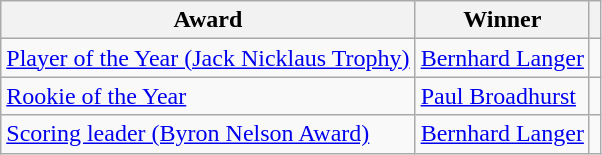<table class="wikitable">
<tr>
<th>Award</th>
<th>Winner</th>
<th></th>
</tr>
<tr>
<td><a href='#'>Player of the Year (Jack Nicklaus Trophy)</a></td>
<td> <a href='#'>Bernhard Langer</a></td>
<td></td>
</tr>
<tr>
<td><a href='#'>Rookie of the Year</a></td>
<td> <a href='#'>Paul Broadhurst</a></td>
<td></td>
</tr>
<tr>
<td><a href='#'>Scoring leader (Byron Nelson Award)</a></td>
<td> <a href='#'>Bernhard Langer</a></td>
<td></td>
</tr>
</table>
